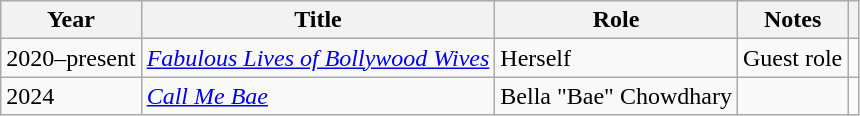<table class="wikitable sortable">
<tr>
<th scope="col">Year</th>
<th scope="col">Title</th>
<th scope="col">Role</th>
<th class="unsortable" scope="col">Notes</th>
<th class="unsortable" scope="col"></th>
</tr>
<tr>
<td>2020–present</td>
<td><em><a href='#'>Fabulous Lives of Bollywood Wives</a></em></td>
<td>Herself</td>
<td>Guest role</td>
<td style="text-align:center;"></td>
</tr>
<tr>
<td>2024</td>
<td><em><a href='#'>Call Me Bae</a></em></td>
<td>Bella "Bae" Chowdhary</td>
<td></td>
<td style="text-align:center;"></td>
</tr>
</table>
